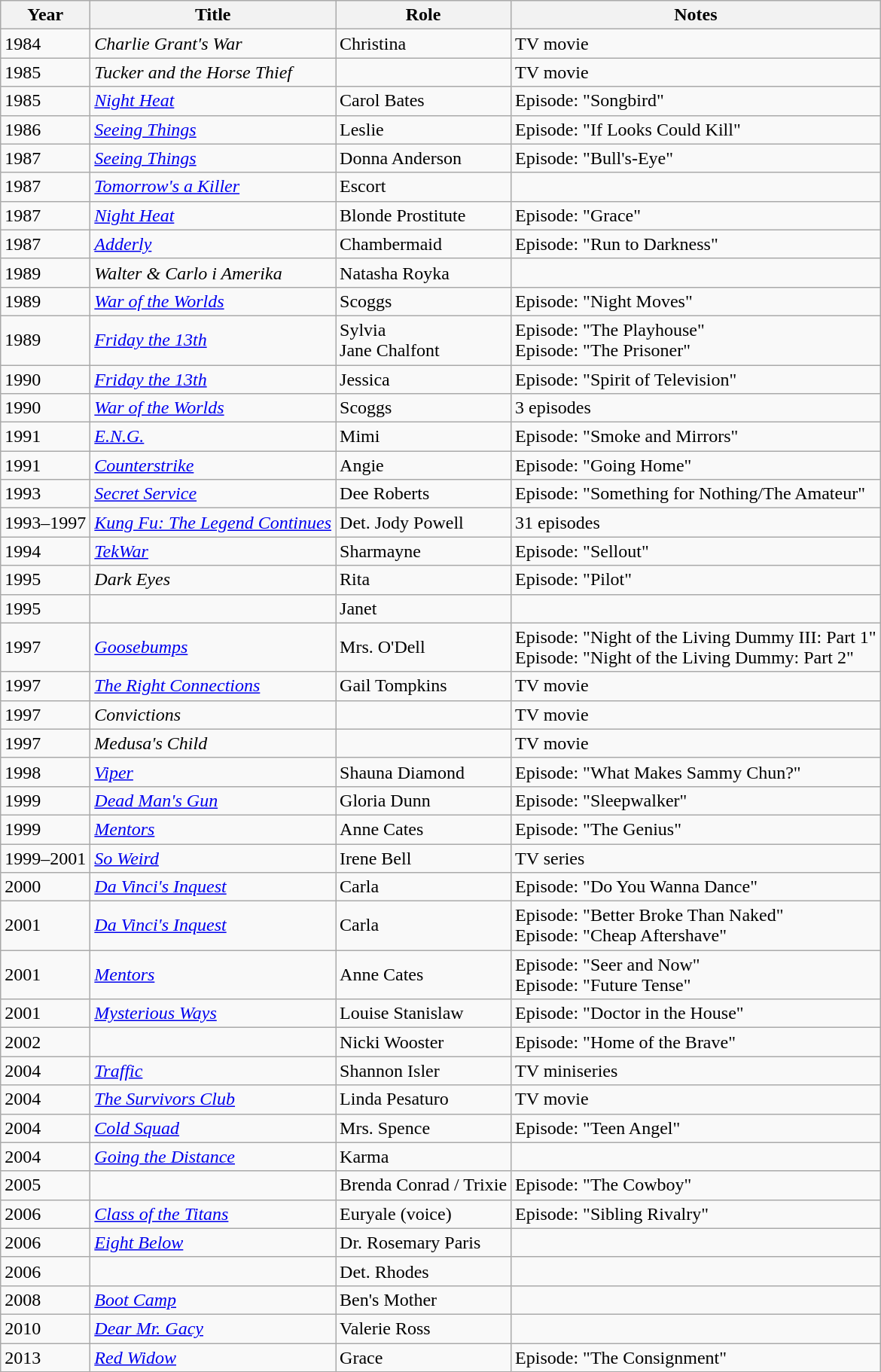<table class="wikitable sortable">
<tr>
<th>Year</th>
<th>Title</th>
<th>Role</th>
<th class="unsortable">Notes</th>
</tr>
<tr>
<td>1984</td>
<td><em>Charlie Grant's War</em></td>
<td>Christina</td>
<td>TV movie</td>
</tr>
<tr>
<td>1985</td>
<td><em>Tucker and the Horse Thief</em></td>
<td></td>
<td>TV movie</td>
</tr>
<tr>
<td>1985</td>
<td><em><a href='#'>Night Heat</a></em></td>
<td>Carol Bates</td>
<td>Episode: "Songbird"</td>
</tr>
<tr>
<td>1986</td>
<td><em><a href='#'>Seeing Things</a></em></td>
<td>Leslie</td>
<td>Episode: "If Looks Could Kill"</td>
</tr>
<tr>
<td>1987</td>
<td><em><a href='#'>Seeing Things</a></em></td>
<td>Donna Anderson</td>
<td>Episode: "Bull's-Eye"</td>
</tr>
<tr>
<td>1987</td>
<td><em><a href='#'>Tomorrow's a Killer</a></em></td>
<td>Escort</td>
<td></td>
</tr>
<tr>
<td>1987</td>
<td><em><a href='#'>Night Heat</a></em></td>
<td>Blonde Prostitute</td>
<td>Episode: "Grace"</td>
</tr>
<tr>
<td>1987</td>
<td><em><a href='#'>Adderly</a></em></td>
<td>Chambermaid</td>
<td>Episode: "Run to Darkness"</td>
</tr>
<tr>
<td>1989</td>
<td><em>Walter & Carlo i Amerika</em></td>
<td>Natasha Royka</td>
<td></td>
</tr>
<tr>
<td>1989</td>
<td><em><a href='#'>War of the Worlds</a></em></td>
<td>Scoggs</td>
<td>Episode: "Night Moves"</td>
</tr>
<tr>
<td>1989</td>
<td><em><a href='#'>Friday the 13th</a></em></td>
<td>Sylvia<br>Jane Chalfont</td>
<td>Episode: "The Playhouse"<br>Episode: "The Prisoner"</td>
</tr>
<tr>
<td>1990</td>
<td><em><a href='#'>Friday the 13th</a></em></td>
<td>Jessica</td>
<td>Episode: "Spirit of Television"</td>
</tr>
<tr>
<td>1990</td>
<td><em><a href='#'>War of the Worlds</a></em></td>
<td>Scoggs</td>
<td>3 episodes</td>
</tr>
<tr>
<td>1991</td>
<td><em><a href='#'>E.N.G.</a></em></td>
<td>Mimi</td>
<td>Episode: "Smoke and Mirrors"</td>
</tr>
<tr>
<td>1991</td>
<td><em><a href='#'>Counterstrike</a></em></td>
<td>Angie</td>
<td>Episode: "Going Home"</td>
</tr>
<tr>
<td>1993</td>
<td><em><a href='#'>Secret Service</a></em></td>
<td>Dee Roberts</td>
<td>Episode: "Something for Nothing/The Amateur"</td>
</tr>
<tr>
<td>1993–1997</td>
<td><em><a href='#'>Kung Fu: The Legend Continues</a></em></td>
<td>Det. Jody Powell</td>
<td>31 episodes</td>
</tr>
<tr>
<td>1994</td>
<td><em><a href='#'>TekWar</a></em></td>
<td>Sharmayne</td>
<td>Episode: "Sellout"</td>
</tr>
<tr>
<td>1995</td>
<td><em>Dark Eyes</em></td>
<td>Rita</td>
<td>Episode: "Pilot"</td>
</tr>
<tr>
<td>1995</td>
<td><em></em></td>
<td>Janet</td>
<td></td>
</tr>
<tr>
<td>1997</td>
<td><em><a href='#'>Goosebumps</a></em></td>
<td>Mrs. O'Dell</td>
<td>Episode: "Night of the Living Dummy III: Part 1"<br>Episode: "Night of the Living Dummy: Part 2"</td>
</tr>
<tr>
<td>1997</td>
<td data-sort-value="Right Connections, The"><em><a href='#'>The Right Connections</a></em></td>
<td>Gail Tompkins</td>
<td>TV movie</td>
</tr>
<tr>
<td>1997</td>
<td><em>Convictions</em></td>
<td></td>
<td>TV movie</td>
</tr>
<tr>
<td>1997</td>
<td><em>Medusa's Child</em></td>
<td></td>
<td>TV movie</td>
</tr>
<tr>
<td>1998</td>
<td><em><a href='#'>Viper</a></em></td>
<td>Shauna Diamond</td>
<td>Episode: "What Makes Sammy Chun?"</td>
</tr>
<tr>
<td>1999</td>
<td><em><a href='#'>Dead Man's Gun</a></em></td>
<td>Gloria Dunn</td>
<td>Episode: "Sleepwalker"</td>
</tr>
<tr>
<td>1999</td>
<td><em><a href='#'>Mentors</a></em></td>
<td>Anne Cates</td>
<td>Episode: "The Genius"</td>
</tr>
<tr>
<td>1999–2001</td>
<td><em><a href='#'>So Weird</a></em></td>
<td>Irene Bell</td>
<td>TV series</td>
</tr>
<tr>
<td>2000</td>
<td><em><a href='#'>Da Vinci's Inquest</a></em></td>
<td>Carla</td>
<td>Episode: "Do You Wanna Dance"</td>
</tr>
<tr>
<td>2001</td>
<td><em><a href='#'>Da Vinci's Inquest</a></em></td>
<td>Carla</td>
<td>Episode: "Better Broke Than Naked"<br>Episode: "Cheap Aftershave"</td>
</tr>
<tr>
<td>2001</td>
<td><em><a href='#'>Mentors</a></em></td>
<td>Anne Cates</td>
<td>Episode: "Seer and Now"<br>Episode: "Future Tense"</td>
</tr>
<tr>
<td>2001</td>
<td><em><a href='#'>Mysterious Ways</a></em></td>
<td>Louise Stanislaw</td>
<td>Episode: "Doctor in the House"</td>
</tr>
<tr>
<td>2002</td>
<td><em></em></td>
<td>Nicki Wooster</td>
<td>Episode: "Home of the Brave"</td>
</tr>
<tr>
<td>2004</td>
<td><em><a href='#'>Traffic</a></em></td>
<td>Shannon Isler</td>
<td>TV miniseries</td>
</tr>
<tr>
<td>2004</td>
<td data-sort-value="Survivors Club, The"><em><a href='#'>The Survivors Club</a></em></td>
<td>Linda Pesaturo</td>
<td>TV movie</td>
</tr>
<tr>
<td>2004</td>
<td><em><a href='#'>Cold Squad</a></em></td>
<td>Mrs. Spence</td>
<td>Episode: "Teen Angel"</td>
</tr>
<tr>
<td>2004</td>
<td><em><a href='#'>Going the Distance</a></em></td>
<td>Karma</td>
<td></td>
</tr>
<tr>
<td>2005</td>
<td><em></em></td>
<td>Brenda Conrad / Trixie</td>
<td>Episode: "The Cowboy"</td>
</tr>
<tr>
<td>2006</td>
<td><em><a href='#'>Class of the Titans</a></em></td>
<td>Euryale (voice)</td>
<td>Episode: "Sibling Rivalry"</td>
</tr>
<tr>
<td>2006</td>
<td><em><a href='#'>Eight Below</a></em></td>
<td>Dr. Rosemary Paris</td>
<td></td>
</tr>
<tr>
<td>2006</td>
<td><em></em></td>
<td>Det. Rhodes</td>
<td></td>
</tr>
<tr>
<td>2008</td>
<td><em><a href='#'>Boot Camp</a></em></td>
<td>Ben's Mother</td>
<td></td>
</tr>
<tr>
<td>2010</td>
<td><em><a href='#'>Dear Mr. Gacy</a></em></td>
<td>Valerie Ross</td>
<td></td>
</tr>
<tr>
<td>2013</td>
<td><em><a href='#'>Red Widow</a></em></td>
<td>Grace</td>
<td>Episode: "The Consignment"</td>
</tr>
</table>
